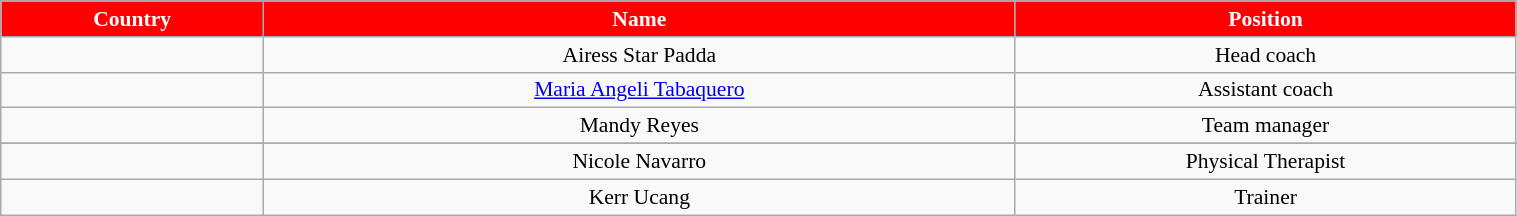<table class="wikitable" style="text-align:center; font-size:90%; width:80%;">
<tr>
<th style="background:red; color:#FFFFFF; text-align:center; width:5%;">Country</th>
<th style="background:red; color:#FFFFFF; text-align:center; width:15%;">Name</th>
<th style="background:red; color:#FFFFFF; text-align:center; width:10%;">Position</th>
</tr>
<tr>
<td></td>
<td>Airess Star Padda</td>
<td>Head coach</td>
</tr>
<tr>
<td></td>
<td><a href='#'>Maria Angeli Tabaquero</a></td>
<td>Assistant coach</td>
</tr>
<tr>
<td></td>
<td>Mandy Reyes</td>
<td>Team manager</td>
</tr>
<tr>
</tr>
<tr>
<td></td>
<td>Nicole Navarro</td>
<td>Physical Therapist</td>
</tr>
<tr>
<td></td>
<td>Kerr Ucang</td>
<td>Trainer</td>
</tr>
</table>
